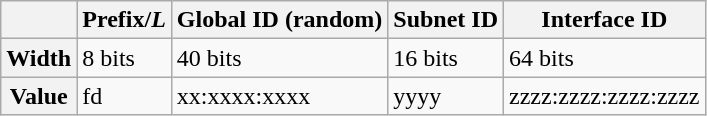<table class="wikitable">
<tr>
<th></th>
<th>Prefix/<em>L</em></th>
<th>Global ID (random)</th>
<th>Subnet ID</th>
<th>Interface ID</th>
</tr>
<tr>
<th>Width</th>
<td>8 bits</td>
<td>40 bits</td>
<td>16 bits</td>
<td>64 bits</td>
</tr>
<tr>
<th>Value</th>
<td>fd</td>
<td>xx:xxxx:xxxx</td>
<td>yyyy</td>
<td>zzzz:zzzz:zzzz:zzzz</td>
</tr>
</table>
